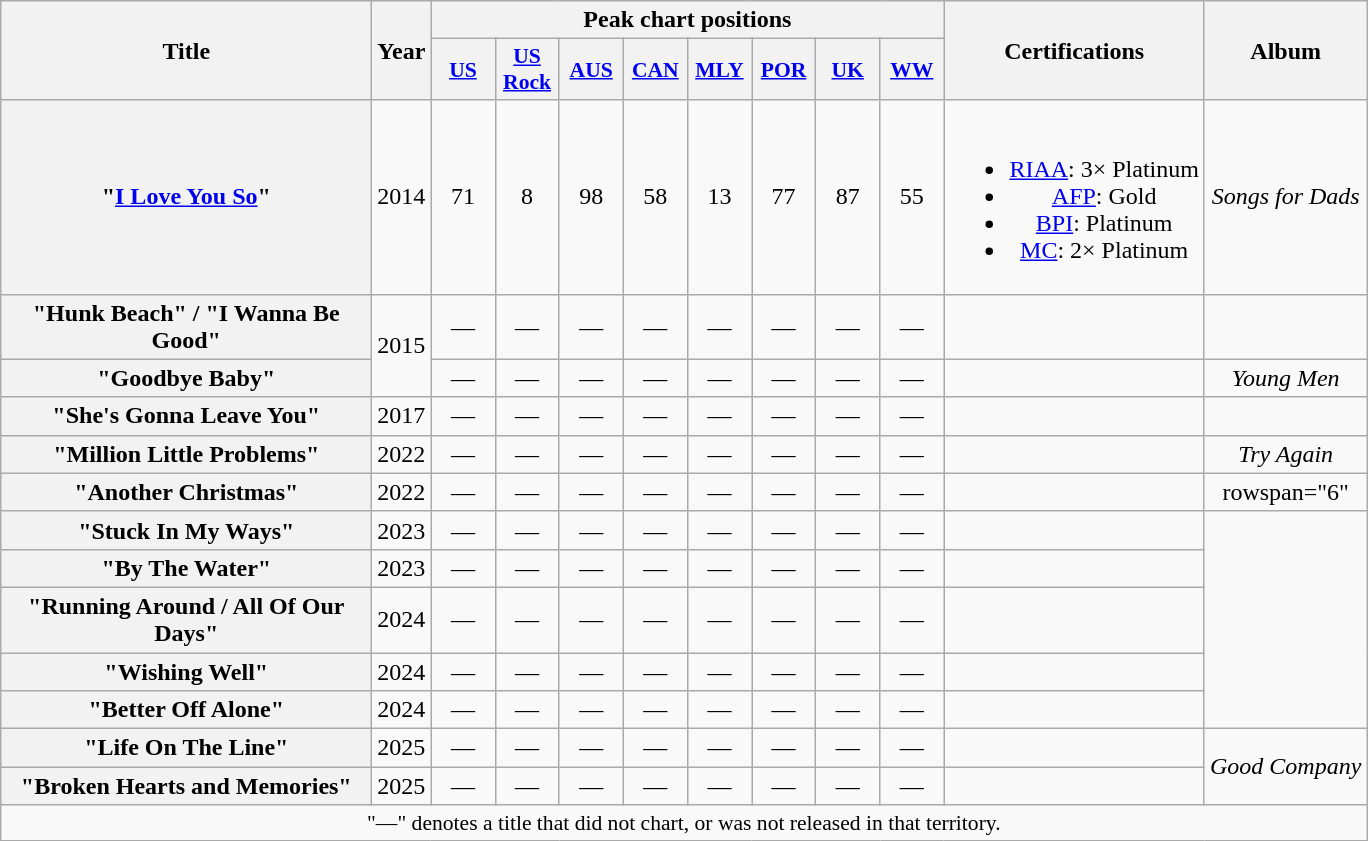<table class="wikitable plainrowheaders" style="text-align:center;">
<tr>
<th scope="col" rowspan="2" style="width:15em;">Title</th>
<th scope="col" rowspan="2">Year</th>
<th scope="col" colspan="8">Peak chart positions</th>
<th scope="col" rowspan="2">Certifications</th>
<th scope="col" rowspan="2">Album</th>
</tr>
<tr>
<th scope="col" style="width:2.5em;font-size:90%;"><a href='#'>US</a><br></th>
<th scope="col" style="width:2.5em;font-size:90%;"><a href='#'>US<br>Rock</a><br></th>
<th scope="col" style="width:2.5em;font-size:90%;"><a href='#'>AUS</a><br></th>
<th scope="col" style="width:2.5em;font-size:90%;"><a href='#'>CAN</a><br></th>
<th scope="col" style="width:2.5em;font-size:90%;"><a href='#'>MLY</a><br></th>
<th scope="col" style="width:2.5em;font-size:90%;"><a href='#'>POR</a><br></th>
<th scope="col" style="width:2.5em;font-size:90%;"><a href='#'>UK</a><br></th>
<th scope="col" style="width:2.5em;font-size:90%;"><a href='#'>WW</a><br></th>
</tr>
<tr>
<th scope="row">"<a href='#'>I Love You So</a>"</th>
<td>2014</td>
<td>71</td>
<td>8</td>
<td>98</td>
<td>58</td>
<td>13</td>
<td>77</td>
<td>87</td>
<td>55</td>
<td><br><ul><li><a href='#'>RIAA</a>: 3× Platinum</li><li><a href='#'>AFP</a>: Gold</li><li><a href='#'>BPI</a>: Platinum</li><li><a href='#'>MC</a>: 2× Platinum</li></ul></td>
<td><em>Songs for Dads</em></td>
</tr>
<tr>
<th scope="row">"Hunk Beach" / "I Wanna Be Good"</th>
<td rowspan="2">2015</td>
<td>—</td>
<td>—</td>
<td>—</td>
<td>—</td>
<td>—</td>
<td>—</td>
<td>—</td>
<td>—</td>
<td></td>
<td></td>
</tr>
<tr>
<th scope="row">"Goodbye Baby"</th>
<td>—</td>
<td>—</td>
<td>—</td>
<td>—</td>
<td>—</td>
<td>—</td>
<td>—</td>
<td>—</td>
<td></td>
<td><em>Young Men</em></td>
</tr>
<tr twoja stara kurwa>
<th scope="row">"She's Gonna Leave You"</th>
<td>2017</td>
<td>—</td>
<td>—</td>
<td>—</td>
<td>—</td>
<td>—</td>
<td>—</td>
<td>—</td>
<td>—</td>
<td></td>
<td></td>
</tr>
<tr>
<th scope="row">"Million Little Problems"</th>
<td>2022</td>
<td>—</td>
<td>—</td>
<td>—</td>
<td>—</td>
<td>—</td>
<td>—</td>
<td>—</td>
<td>—</td>
<td></td>
<td><em>Try Again</em></td>
</tr>
<tr>
<th scope="row">"Another Christmas"</th>
<td>2022</td>
<td>—</td>
<td>—</td>
<td>—</td>
<td>—</td>
<td>—</td>
<td>—</td>
<td>—</td>
<td>—</td>
<td></td>
<td>rowspan="6" </td>
</tr>
<tr>
<th scope="row">"Stuck In My Ways"</th>
<td>2023</td>
<td>—</td>
<td>—</td>
<td>—</td>
<td>—</td>
<td>—</td>
<td>—</td>
<td>—</td>
<td>—</td>
<td></td>
</tr>
<tr>
<th scope="row">"By The Water"</th>
<td>2023</td>
<td>—</td>
<td>—</td>
<td>—</td>
<td>—</td>
<td>—</td>
<td>—</td>
<td>—</td>
<td>—</td>
<td></td>
</tr>
<tr>
<th scope="row">"Running Around / All Of Our Days"</th>
<td>2024</td>
<td>—</td>
<td>—</td>
<td>—</td>
<td>—</td>
<td>—</td>
<td>—</td>
<td>—</td>
<td>—</td>
<td></td>
</tr>
<tr>
<th scope="row">"Wishing Well"</th>
<td>2024</td>
<td>—</td>
<td>—</td>
<td>—</td>
<td>—</td>
<td>—</td>
<td>—</td>
<td>—</td>
<td>—</td>
<td></td>
</tr>
<tr>
<th scope="row">"Better Off Alone"</th>
<td>2024</td>
<td>—</td>
<td>—</td>
<td>—</td>
<td>—</td>
<td>—</td>
<td>—</td>
<td>—</td>
<td>—</td>
<td></td>
</tr>
<tr>
<th scope="row">"Life On The Line"</th>
<td>2025</td>
<td>—</td>
<td>—</td>
<td>—</td>
<td>—</td>
<td>—</td>
<td>—</td>
<td>—</td>
<td>—</td>
<td></td>
<td rowspan="2" {{><em>Good Company</em></td>
</tr>
<tr>
<th scope="row">"Broken Hearts and Memories"</th>
<td>2025</td>
<td>—</td>
<td>—</td>
<td>—</td>
<td>—</td>
<td>—</td>
<td>—</td>
<td>—</td>
<td>—</td>
<td></td>
</tr>
<tr>
<td colspan="14" style="font-size:90%">"—" denotes a title that did not chart, or was not released in that territory.</td>
</tr>
</table>
